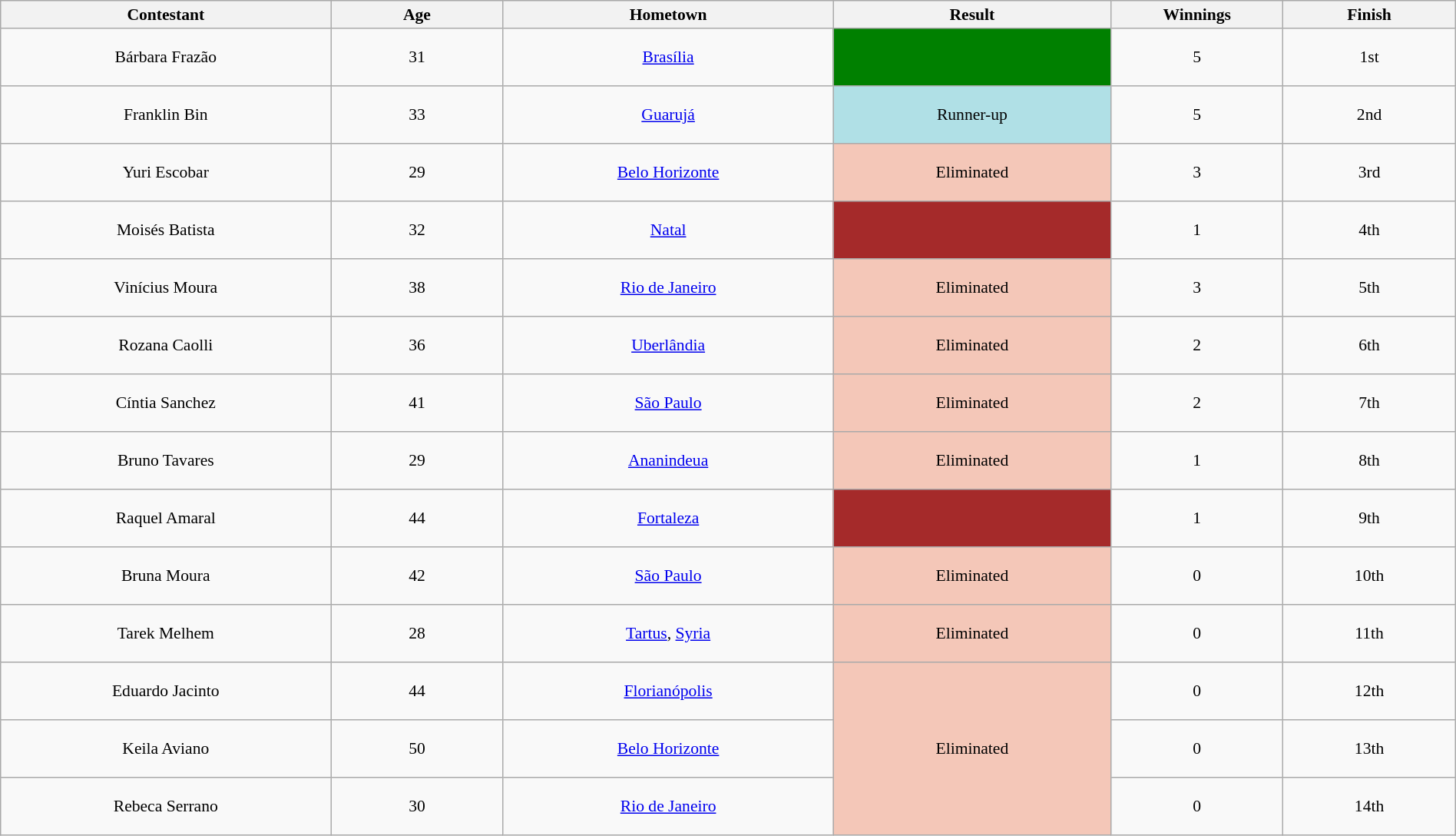<table class="wikitable sortable" style="margin:1em auto; text-align:center; font-size:90%; width:100%;">
<tr>
<th width="150px">Contestant</th>
<th width="075px">Age</th>
<th width="150px">Hometown</th>
<th width="125px">Result</th>
<th width="075px">Winnings</th>
<th width="075px">Finish</th>
</tr>
<tr style="height:50px">
<td>Bárbara Frazão</td>
<td>31</td>
<td><a href='#'>Brasília</a></td>
<td bgcolor="008000"></td>
<td>5</td>
<td>1st</td>
</tr>
<tr style="height:50px">
<td>Franklin Bin</td>
<td>33</td>
<td><a href='#'>Guarujá</a></td>
<td bgcolor="B0E0E6">Runner-up<br></td>
<td>5</td>
<td>2nd</td>
</tr>
<tr style="height:50px">
<td>Yuri Escobar</td>
<td>29</td>
<td><a href='#'>Belo Horizonte</a></td>
<td bgcolor="F4C7B8">Eliminated<br></td>
<td>3</td>
<td>3rd</td>
</tr>
<tr style="height:50px">
<td>Moisés Batista</td>
<td>32</td>
<td><a href='#'>Natal</a></td>
<td bgcolor="A52A2A"></td>
<td>1</td>
<td>4th</td>
</tr>
<tr style="height:50px">
<td>Vinícius Moura</td>
<td>38</td>
<td><a href='#'>Rio de Janeiro</a></td>
<td bgcolor="F4C7B8">Eliminated<br></td>
<td>3</td>
<td>5th</td>
</tr>
<tr style="height:50px">
<td>Rozana Caolli</td>
<td>36</td>
<td><a href='#'>Uberlândia</a></td>
<td bgcolor="F4C7B8">Eliminated<br></td>
<td>2</td>
<td>6th</td>
</tr>
<tr style="height:50px">
<td>Cíntia Sanchez</td>
<td>41</td>
<td><a href='#'>São Paulo</a></td>
<td bgcolor="F4C7B8">Eliminated<br></td>
<td>2</td>
<td>7th</td>
</tr>
<tr style="height:50px">
<td>Bruno Tavares</td>
<td>29</td>
<td><a href='#'>Ananindeua</a></td>
<td bgcolor="F4C7B8">Eliminated<br></td>
<td>1</td>
<td>8th</td>
</tr>
<tr style="height:50px">
<td>Raquel Amaral</td>
<td>44</td>
<td><a href='#'>Fortaleza</a></td>
<td bgcolor="A52A2A"></td>
<td>1</td>
<td>9th</td>
</tr>
<tr style="height:50px">
<td>Bruna Moura</td>
<td>42</td>
<td><a href='#'>São Paulo</a></td>
<td bgcolor="F4C7B8">Eliminated<br></td>
<td>0</td>
<td>10th</td>
</tr>
<tr style="height:50px">
<td>Tarek Melhem</td>
<td>28</td>
<td><a href='#'>Tartus</a>, <a href='#'>Syria</a></td>
<td bgcolor="F4C7B8">Eliminated<br></td>
<td>0</td>
<td>11th</td>
</tr>
<tr style="height:50px">
<td>Eduardo Jacinto</td>
<td>44</td>
<td><a href='#'>Florianópolis</a></td>
<td rowspan="3" bgcolor="F4C7B8">Eliminated<br></td>
<td>0</td>
<td>12th</td>
</tr>
<tr style="height:50px">
<td>Keila Aviano</td>
<td>50</td>
<td><a href='#'>Belo Horizonte</a></td>
<td>0</td>
<td>13th</td>
</tr>
<tr style="height:50px">
<td>Rebeca Serrano</td>
<td>30</td>
<td><a href='#'>Rio de Janeiro</a></td>
<td>0</td>
<td>14th</td>
</tr>
</table>
